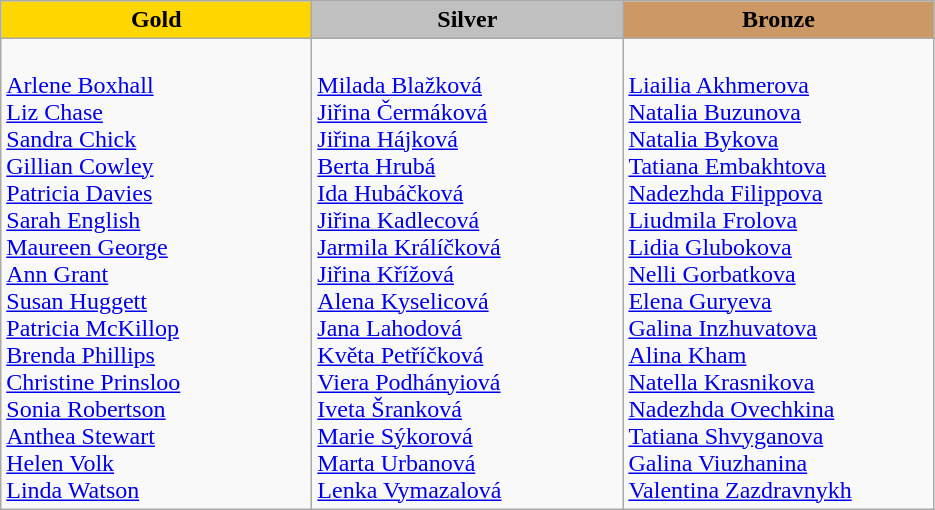<table class="wikitable">
<tr>
<th style="width: 200px; background-color: gold"> <strong>Gold</strong></th>
<th style="width: 200px; background-color: silver"> <strong>Silver</strong></th>
<th style="width: 200px; background-color: #cc9966"> <strong>Bronze</strong></th>
</tr>
<tr>
<td><br><a href='#'>Arlene Boxhall</a><br><a href='#'>Liz Chase</a><br><a href='#'>Sandra Chick</a><br><a href='#'>Gillian Cowley</a><br><a href='#'>Patricia Davies</a><br><a href='#'>Sarah English</a><br><a href='#'>Maureen George</a><br><a href='#'>Ann Grant</a><br><a href='#'>Susan Huggett</a><br><a href='#'>Patricia McKillop</a><br><a href='#'>Brenda Phillips</a><br><a href='#'>Christine Prinsloo</a><br><a href='#'>Sonia Robertson</a><br><a href='#'>Anthea Stewart</a><br><a href='#'>Helen Volk</a><br><a href='#'>Linda Watson</a></td>
<td><br><a href='#'>Milada Blažková</a><br><a href='#'>Jiřina Čermáková</a><br><a href='#'>Jiřina Hájková</a><br><a href='#'>Berta Hrubá</a><br><a href='#'>Ida Hubáčková</a><br><a href='#'>Jiřina Kadlecová</a><br><a href='#'>Jarmila Králíčková</a><br><a href='#'>Jiřina Křížová</a><br><a href='#'>Alena Kyselicová</a><br><a href='#'>Jana Lahodová</a><br><a href='#'>Květa Petříčková</a><br><a href='#'>Viera Podhányiová</a><br><a href='#'>Iveta Šranková</a><br><a href='#'>Marie Sýkorová</a><br><a href='#'>Marta Urbanová</a><br><a href='#'>Lenka Vymazalová</a></td>
<td><br><a href='#'>Liailia Akhmerova</a><br><a href='#'>Natalia Buzunova</a><br><a href='#'>Natalia Bykova</a><br><a href='#'>Tatiana Embakhtova</a><br><a href='#'>Nadezhda Filippova</a><br><a href='#'>Liudmila Frolova</a><br><a href='#'>Lidia Glubokova</a><br><a href='#'>Nelli Gorbatkova</a><br><a href='#'>Elena Guryeva</a><br><a href='#'>Galina Inzhuvatova</a><br><a href='#'>Alina Kham</a><br><a href='#'>Natella Krasnikova</a><br><a href='#'>Nadezhda Ovechkina</a><br><a href='#'>Tatiana Shvyganova</a><br><a href='#'>Galina Viuzhanina</a><br><a href='#'>Valentina Zazdravnykh</a></td>
</tr>
</table>
